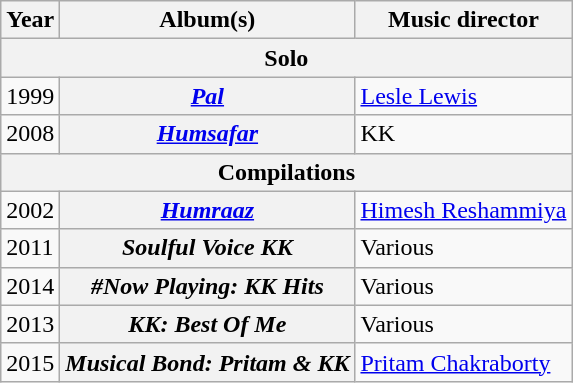<table class="wikitable sortable plainrowheaders">
<tr style="text-align: center;">
<th scope="col">Year</th>
<th scope="col">Album(s)</th>
<th length="col">Music director</th>
</tr>
<tr>
<th scope="col" colspan="3">Solo</th>
</tr>
<tr>
<td>1999</td>
<th scope="row"><em><a href='#'>Pal</a></em></th>
<td><a href='#'>Lesle Lewis</a></td>
</tr>
<tr>
<td>2008</td>
<th scope="row"><em><a href='#'>Humsafar</a></em></th>
<td>KK</td>
</tr>
<tr>
<th colspan="3">Compilations</th>
</tr>
<tr>
<td>2002</td>
<th scope="row"><em><a href='#'>Humraaz</a></em></th>
<td><a href='#'>Himesh Reshammiya</a></td>
</tr>
<tr>
<td>2011</td>
<th scope="row"><em>Soulful Voice KK</em></th>
<td>Various</td>
</tr>
<tr>
<td>2014</td>
<th scope="row"><em>#Now Playing: KK Hits</em></th>
<td>Various</td>
</tr>
<tr>
<td>2013</td>
<th scope="row"><em>KK: Best Of Me</em></th>
<td>Various</td>
</tr>
<tr>
<td>2015</td>
<th scope="row"><em>Musical Bond: Pritam & KK</em></th>
<td><a href='#'>Pritam Chakraborty</a></td>
</tr>
</table>
